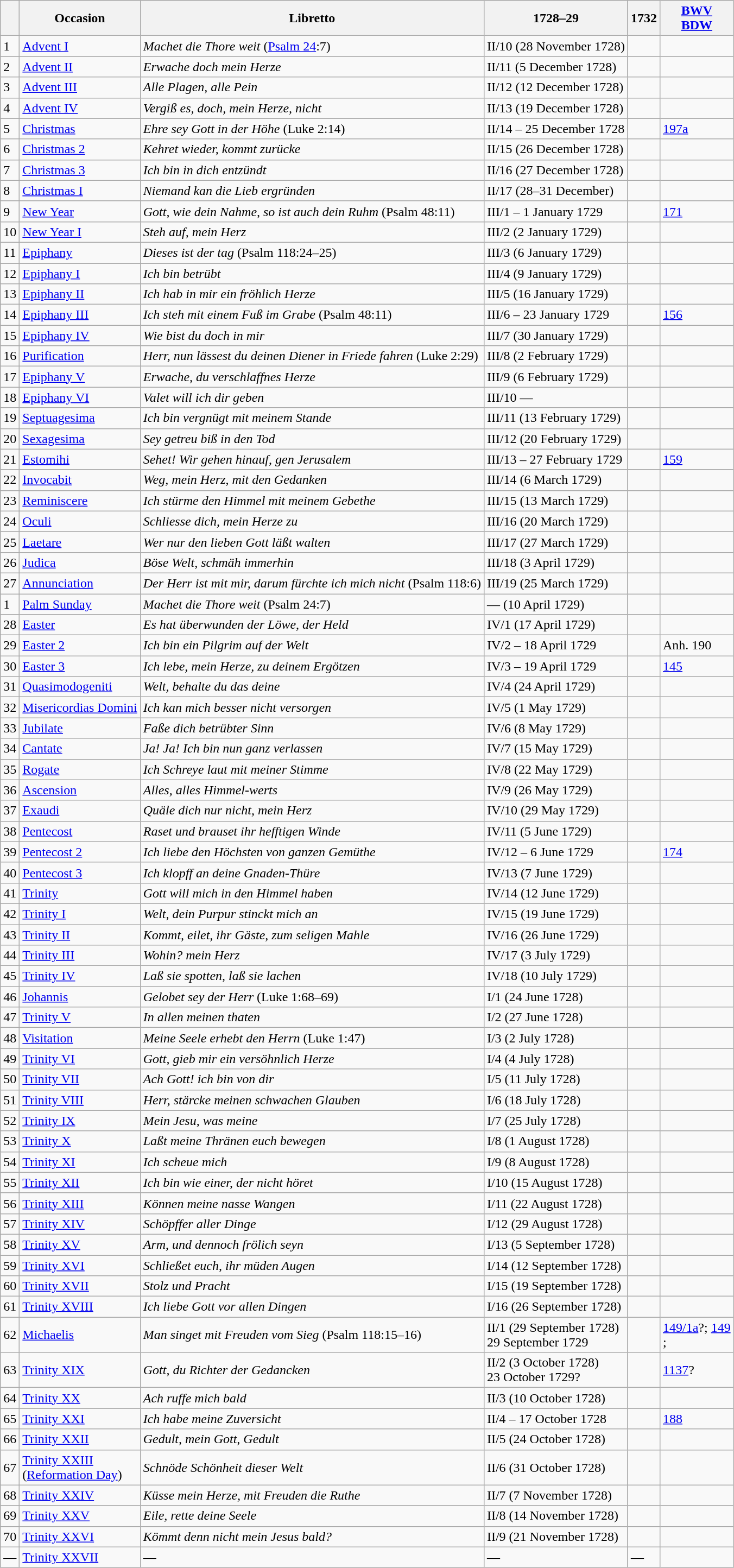<table class="wikitable sortable">
<tr>
<th></th>
<th>Occasion</th>
<th>Libretto</th>
<th>1728–29</th>
<th>1732</th>
<th><a href='#'>BWV</a><br><a href='#'>BDW</a></th>
</tr>
<tr>
<td>1</td>
<td><a href='#'>Advent I</a></td>
<td><em>Machet die Thore weit</em> (<a href='#'>Psalm 24</a>:7)</td>
<td data-sort-value="1728-11-28">II/10 (28 November 1728)</td>
<td></td>
<td></td>
</tr>
<tr>
<td>2</td>
<td><a href='#'>Advent II</a></td>
<td><em>Erwache doch mein Herze</em></td>
<td data-sort-value="1728-12-05">II/11 (5 December 1728)</td>
<td></td>
<td></td>
</tr>
<tr>
<td>3</td>
<td><a href='#'>Advent III</a></td>
<td><em>Alle Plagen, alle Pein</em></td>
<td data-sort-value="1728-12-12">II/12 (12 December 1728)</td>
<td></td>
<td></td>
</tr>
<tr>
<td>4</td>
<td><a href='#'>Advent IV</a></td>
<td><em>Vergiß es, doch, mein Herze, nicht</em></td>
<td data-sort-value="1728-12-19">II/13 (19 December 1728)</td>
<td></td>
<td></td>
</tr>
<tr>
<td>5</td>
<td><a href='#'>Christmas</a></td>
<td><em>Ehre sey Gott in der Höhe</em> (Luke 2:14)<br></td>
<td data-sort-value="1728-12-25">II/14 – 25 December 1728</td>
<td></td>
<td><a href='#'>197a</a><br></td>
</tr>
<tr>
<td>6</td>
<td><a href='#'>Christmas 2</a></td>
<td><em>Kehret wieder, kommt zurücke</em></td>
<td data-sort-value="1728-12-26">II/15 (26 December 1728)</td>
<td></td>
<td></td>
</tr>
<tr>
<td>7</td>
<td><a href='#'>Christmas 3</a></td>
<td><em>Ich bin in dich entzündt</em></td>
<td data-sort-value="1728-12-27">II/16 (27 December 1728)</td>
<td></td>
<td></td>
</tr>
<tr>
<td>8</td>
<td><a href='#'>Christmas I</a></td>
<td><em>Niemand kan die Lieb ergründen</em></td>
<td data-sort-value="1728-12-29">II/17 (28–31 December)</td>
<td></td>
<td></td>
</tr>
<tr>
<td>9</td>
<td><a href='#'>New Year</a></td>
<td><em>Gott, wie dein Nahme, so ist auch dein Ruhm</em> (Psalm 48:11)<br></td>
<td data-sort-value="1729-01-01">III/1 – 1 January 1729</td>
<td></td>
<td><a href='#'>171</a><br></td>
</tr>
<tr>
<td>10</td>
<td><a href='#'>New Year I</a></td>
<td><em>Steh auf, mein Herz</em></td>
<td data-sort-value="1729-01-02">III/2 (2 January 1729)</td>
<td></td>
<td></td>
</tr>
<tr>
<td>11</td>
<td><a href='#'>Epiphany</a></td>
<td><em>Dieses ist der tag</em> (Psalm 118:24–25)</td>
<td data-sort-value="1729-01-06">III/3 (6 January 1729)</td>
<td></td>
<td></td>
</tr>
<tr>
<td>12</td>
<td><a href='#'>Epiphany I</a></td>
<td><em>Ich bin betrübt</em></td>
<td data-sort-value="1729-01-09">III/4 (9 January 1729)</td>
<td></td>
<td></td>
</tr>
<tr>
<td>13</td>
<td><a href='#'>Epiphany II</a></td>
<td><em>Ich hab in mir ein fröhlich Herze</em></td>
<td data-sort-value="1729-01-16">III/5 (16 January 1729)</td>
<td></td>
<td></td>
</tr>
<tr>
<td>14</td>
<td><a href='#'>Epiphany III</a></td>
<td><em>Ich steh mit einem Fuß im Grabe</em> (Psalm 48:11)<br></td>
<td data-sort-value="1729-01-23">III/6 – 23 January 1729</td>
<td></td>
<td><a href='#'>156</a><br></td>
</tr>
<tr>
<td>15</td>
<td><a href='#'>Epiphany IV</a></td>
<td><em>Wie bist du doch in mir</em></td>
<td data-sort-value="1729-01-30">III/7 (30 January 1729)</td>
<td></td>
<td></td>
</tr>
<tr>
<td>16</td>
<td><a href='#'>Purification</a></td>
<td><em>Herr, nun lässest du deinen Diener in Friede fahren</em> (Luke 2:29)</td>
<td data-sort-value="1729-02-02">III/8 (2 February 1729)</td>
<td></td>
<td></td>
</tr>
<tr>
<td>17</td>
<td><a href='#'>Epiphany V</a></td>
<td><em>Erwache, du verschlaffnes Herze</em></td>
<td data-sort-value="1729-02-06">III/9 (6 February 1729)</td>
<td></td>
<td></td>
</tr>
<tr>
<td>18</td>
<td><a href='#'>Epiphany VI</a></td>
<td><em>Valet will ich dir geben</em></td>
<td data-sort-value="1729-02-09">III/10 —</td>
<td></td>
<td></td>
</tr>
<tr>
<td>19</td>
<td><a href='#'>Septuagesima</a></td>
<td><em>Ich bin vergnügt mit meinem Stande</em></td>
<td data-sort-value="1729-02-13">III/11 (13 February 1729)</td>
<td></td>
<td></td>
</tr>
<tr>
<td>20</td>
<td><a href='#'>Sexagesima</a></td>
<td><em>Sey getreu biß in den Tod</em></td>
<td data-sort-value="1729-02-20">III/12 (20 February 1729)</td>
<td></td>
<td></td>
</tr>
<tr>
<td>21</td>
<td><a href='#'>Estomihi</a></td>
<td><em>Sehet! Wir gehen hinauf, gen Jerusalem</em><br></td>
<td data-sort-value="1729-02-27">III/13 – 27 February 1729</td>
<td></td>
<td><a href='#'>159</a><br></td>
</tr>
<tr>
<td>22</td>
<td><a href='#'>Invocabit</a></td>
<td><em>Weg, mein Herz, mit den Gedanken</em></td>
<td data-sort-value="1729-03-06">III/14 (6 March 1729)</td>
<td></td>
<td></td>
</tr>
<tr>
<td>23</td>
<td><a href='#'>Reminiscere</a></td>
<td><em>Ich stürme den Himmel mit meinem Gebethe</em></td>
<td data-sort-value="1729-03-13">III/15 (13 March 1729)</td>
<td></td>
<td></td>
</tr>
<tr>
<td>24</td>
<td><a href='#'>Oculi</a></td>
<td><em>Schliesse dich, mein Herze zu</em></td>
<td data-sort-value="1729-03-20">III/16 (20 March 1729)</td>
<td></td>
<td></td>
</tr>
<tr>
<td>25</td>
<td><a href='#'>Laetare</a></td>
<td><em>Wer nur den lieben Gott läßt walten</em></td>
<td data-sort-value="1729-03-27">III/17 (27 March 1729)</td>
<td></td>
<td></td>
</tr>
<tr>
<td>26</td>
<td><a href='#'>Judica</a></td>
<td><em>Böse Welt, schmäh immerhin</em></td>
<td data-sort-value="1729-04-03">III/18 (3 April 1729)</td>
<td></td>
<td></td>
</tr>
<tr>
<td>27</td>
<td><a href='#'>Annunciation</a></td>
<td><em>Der Herr ist mit mir, darum fürchte ich mich nicht</em> (Psalm 118:6)</td>
<td data-sort-value="1729-03-25">III/19 (25 March 1729)</td>
<td></td>
<td></td>
</tr>
<tr>
<td>1</td>
<td><a href='#'>Palm Sunday</a></td>
<td><em>Machet die Thore weit</em> (Psalm 24:7)</td>
<td data-sort-value="1729-04-10">— (10 April 1729)</td>
<td></td>
<td></td>
</tr>
<tr>
<td>28</td>
<td><a href='#'>Easter</a></td>
<td><em>Es hat überwunden der Löwe, der Held</em></td>
<td data-sort-value="1729-04-17">IV/1 (17 April 1729)</td>
<td></td>
<td></td>
</tr>
<tr>
<td>29</td>
<td><a href='#'>Easter 2</a></td>
<td><em>Ich bin ein Pilgrim auf der Welt</em><br></td>
<td data-sort-value="1729-04-18">IV/2 – 18 April 1729</td>
<td></td>
<td>Anh. 190<br></td>
</tr>
<tr>
<td>30</td>
<td><a href='#'>Easter 3</a></td>
<td><em>Ich lebe, mein Herze, zu deinem Ergötzen</em><br></td>
<td data-sort-value="1729-04-19">IV/3 – 19 April 1729</td>
<td></td>
<td><a href='#'>145</a><br></td>
</tr>
<tr>
<td>31</td>
<td><a href='#'>Quasimodogeniti</a></td>
<td><em>Welt, behalte du das deine</em></td>
<td data-sort-value="1729-04-24">IV/4 (24 April 1729)</td>
<td></td>
<td></td>
</tr>
<tr>
<td>32</td>
<td><a href='#'>Misericordias Domini</a></td>
<td><em>Ich kan mich besser nicht versorgen</em></td>
<td data-sort-value="1729-05-01">IV/5 (1 May 1729)</td>
<td></td>
<td></td>
</tr>
<tr>
<td>33</td>
<td><a href='#'>Jubilate</a></td>
<td><em>Faße dich betrübter Sinn</em></td>
<td data-sort-value="1729-05-08">IV/6 (8 May 1729)</td>
<td></td>
<td></td>
</tr>
<tr>
<td>34</td>
<td><a href='#'>Cantate</a></td>
<td><em>Ja! Ja! Ich bin nun ganz verlassen</em></td>
<td data-sort-value="1729-05-15">IV/7 (15 May 1729)</td>
<td></td>
<td></td>
</tr>
<tr>
<td>35</td>
<td><a href='#'>Rogate</a></td>
<td><em>Ich Schreye laut mit meiner Stimme</em></td>
<td data-sort-value="1729-05-22">IV/8 (22 May 1729)</td>
<td></td>
<td></td>
</tr>
<tr>
<td>36</td>
<td><a href='#'>Ascension</a></td>
<td><em>Alles, alles Himmel-werts</em></td>
<td data-sort-value="1729-05-26">IV/9 (26 May 1729)</td>
<td></td>
<td></td>
</tr>
<tr>
<td>37</td>
<td><a href='#'>Exaudi</a></td>
<td><em>Quäle dich nur nicht, mein Herz</em></td>
<td data-sort-value="1729-05-29">IV/10 (29 May 1729)</td>
<td></td>
<td></td>
</tr>
<tr>
<td>38</td>
<td><a href='#'>Pentecost</a></td>
<td><em>Raset und brauset ihr hefftigen Winde</em></td>
<td data-sort-value="1729-06-05">IV/11 (5 June 1729)</td>
<td></td>
<td></td>
</tr>
<tr>
<td>39</td>
<td><a href='#'>Pentecost 2</a></td>
<td><em>Ich liebe den Höchsten von ganzen Gemüthe</em><br></td>
<td data-sort-value="1729-06-06">IV/12 – 6 June 1729</td>
<td></td>
<td><a href='#'>174</a><br></td>
</tr>
<tr>
<td>40</td>
<td><a href='#'>Pentecost 3</a></td>
<td><em>Ich klopff an deine Gnaden-Thüre</em></td>
<td data-sort-value="1729-06-07">IV/13 (7 June 1729)</td>
<td></td>
<td></td>
</tr>
<tr>
<td>41</td>
<td><a href='#'>Trinity</a></td>
<td><em>Gott will mich in den Himmel haben</em></td>
<td data-sort-value="1729-06-12">IV/14 (12 June 1729)</td>
<td></td>
<td></td>
</tr>
<tr>
<td>42</td>
<td><a href='#'>Trinity I</a></td>
<td><em>Welt, dein Purpur stinckt mich an</em></td>
<td data-sort-value="1729-06-19">IV/15 (19 June 1729)</td>
<td></td>
<td></td>
</tr>
<tr>
<td>43</td>
<td><a href='#'>Trinity II</a></td>
<td><em>Kommt, eilet, ihr Gäste, zum seligen Mahle</em></td>
<td data-sort-value="1729-06-26">IV/16 (26 June 1729)</td>
<td></td>
<td></td>
</tr>
<tr>
<td>44</td>
<td><a href='#'>Trinity III</a></td>
<td><em>Wohin? mein Herz</em></td>
<td data-sort-value="1729-07-03">IV/17 (3 July 1729)</td>
<td></td>
<td></td>
</tr>
<tr>
<td>45</td>
<td><a href='#'>Trinity IV</a></td>
<td><em>Laß sie spotten, laß sie lachen</em></td>
<td data-sort-value="1729-07-10">IV/18 (10 July 1729)</td>
<td></td>
<td></td>
</tr>
<tr>
<td>46</td>
<td><a href='#'>Johannis</a></td>
<td><em>Gelobet sey der Herr</em> (Luke 1:68–69)</td>
<td data-sort-value="1728-06-24">I/1 (24 June 1728)</td>
<td></td>
<td></td>
</tr>
<tr>
<td>47</td>
<td><a href='#'>Trinity V</a></td>
<td><em>In allen meinen thaten</em></td>
<td data-sort-value="1728-06-27">I/2 (27 June 1728)</td>
<td></td>
<td></td>
</tr>
<tr>
<td>48</td>
<td><a href='#'>Visitation</a></td>
<td><em>Meine Seele erhebt den Herrn</em> (Luke 1:47)</td>
<td data-sort-value="1728-07-02">I/3 (2 July 1728)</td>
<td></td>
<td></td>
</tr>
<tr>
<td>49</td>
<td><a href='#'>Trinity VI</a></td>
<td><em>Gott, gieb mir ein versöhnlich Herze</em></td>
<td data-sort-value="1728-07-04">I/4 (4 July 1728)</td>
<td></td>
<td></td>
</tr>
<tr>
<td>50</td>
<td><a href='#'>Trinity VII</a></td>
<td><em>Ach Gott! ich bin von dir</em></td>
<td data-sort-value="1728-07-11">I/5 (11 July 1728)</td>
<td></td>
<td></td>
</tr>
<tr>
<td>51</td>
<td><a href='#'>Trinity VIII</a></td>
<td><em>Herr, stärcke meinen schwachen Glauben</em></td>
<td data-sort-value="1728-07-18">I/6 (18 July 1728)</td>
<td></td>
<td></td>
</tr>
<tr>
<td>52</td>
<td data-sort-value="Trinity VIIII"><a href='#'>Trinity IX</a></td>
<td><em>Mein Jesu, was meine</em></td>
<td data-sort-value="1728-07-25">I/7 (25 July 1728)</td>
<td></td>
<td></td>
</tr>
<tr>
<td>53</td>
<td><a href='#'>Trinity X</a></td>
<td><em>Laßt meine Thränen euch bewegen</em></td>
<td data-sort-value="1728-08-01">I/8 (1 August 1728)</td>
<td></td>
<td></td>
</tr>
<tr>
<td>54</td>
<td><a href='#'>Trinity XI</a></td>
<td><em>Ich scheue mich</em></td>
<td data-sort-value="1728-08-08">I/9 (8 August 1728)</td>
<td></td>
<td></td>
</tr>
<tr>
<td>55</td>
<td><a href='#'>Trinity XII</a></td>
<td><em>Ich bin wie einer, der nicht höret</em></td>
<td data-sort-value="1728-08-15">I/10 (15 August 1728)</td>
<td></td>
<td></td>
</tr>
<tr>
<td>56</td>
<td><a href='#'>Trinity XIII</a></td>
<td><em>Können meine nasse Wangen</em></td>
<td data-sort-value="1728-08-22">I/11 (22 August 1728)</td>
<td></td>
<td></td>
</tr>
<tr>
<td>57</td>
<td><a href='#'>Trinity XIV</a></td>
<td><em>Schöpffer aller Dinge</em></td>
<td data-sort-value="1728-08-29">I/12 (29 August 1728)</td>
<td></td>
<td></td>
</tr>
<tr>
<td>58</td>
<td><a href='#'>Trinity XV</a></td>
<td><em>Arm, und dennoch frölich seyn</em></td>
<td data-sort-value="1728-09-05">I/13 (5 September 1728)</td>
<td></td>
<td></td>
</tr>
<tr>
<td>59</td>
<td><a href='#'>Trinity XVI</a></td>
<td><em>Schließet euch, ihr müden Augen</em></td>
<td data-sort-value="1728-09-12">I/14 (12 September 1728)</td>
<td></td>
<td></td>
</tr>
<tr>
<td>60</td>
<td><a href='#'>Trinity XVII</a></td>
<td><em>Stolz und Pracht</em></td>
<td data-sort-value="1728-09-19">I/15 (19 September 1728)</td>
<td></td>
<td></td>
</tr>
<tr>
<td>61</td>
<td><a href='#'>Trinity XVIII</a></td>
<td><em>Ich liebe Gott vor allen Dingen</em></td>
<td data-sort-value="1728-09-26">I/16 (26 September 1728)</td>
<td></td>
<td></td>
</tr>
<tr>
<td>62</td>
<td><a href='#'>Michaelis</a></td>
<td><em>Man singet mit Freuden vom Sieg</em> (Psalm 118:15–16)<br></td>
<td data-sort-value="1728-09-29">II/1 (29 September 1728)<br>29 September 1729</td>
<td></td>
<td><a href='#'>149/1a</a>?; <a href='#'>149</a><br>; </td>
</tr>
<tr>
<td>63</td>
<td data-sort-value="Trinity XVIIII"><a href='#'>Trinity XIX</a></td>
<td><em>Gott, du Richter der Gedancken</em></td>
<td data-sort-value="1728-10-03">II/2 (3 October 1728)<br>23 October 1729?</td>
<td></td>
<td data-sort-value="237"><a href='#'>1137</a>?<br></td>
</tr>
<tr>
<td>64</td>
<td><a href='#'>Trinity XX</a></td>
<td><em>Ach ruffe mich bald</em></td>
<td data-sort-value="1728-10-10">II/3 (10 October 1728)</td>
<td></td>
<td></td>
</tr>
<tr>
<td>65</td>
<td><a href='#'>Trinity XXI</a></td>
<td><em>Ich habe meine Zuversicht</em><br></td>
<td data-sort-value="1728-10-17">II/4 – 17 October 1728</td>
<td></td>
<td><a href='#'>188</a><br></td>
</tr>
<tr>
<td>66</td>
<td><a href='#'>Trinity XXII</a></td>
<td><em>Gedult, mein Gott, Gedult</em></td>
<td data-sort-value="1728-10-24">II/5 (24 October 1728)</td>
<td></td>
<td></td>
</tr>
<tr>
<td>67</td>
<td><a href='#'>Trinity XXIII</a><br>(<a href='#'>Reformation Day</a>)</td>
<td><em>Schnöde Schönheit dieser Welt</em></td>
<td data-sort-value="1728-10-31">II/6 (31 October 1728)</td>
<td></td>
<td></td>
</tr>
<tr>
<td>68</td>
<td><a href='#'>Trinity XXIV</a></td>
<td><em>Küsse mein Herze, mit Freuden die Ruthe</em></td>
<td data-sort-value="1728-11-07">II/7 (7 November 1728)</td>
<td></td>
<td></td>
</tr>
<tr>
<td>69</td>
<td><a href='#'>Trinity XXV</a></td>
<td><em>Eile, rette deine Seele</em></td>
<td data-sort-value="1728-11-14">II/8 (14 November 1728)</td>
<td></td>
<td></td>
</tr>
<tr>
<td>70</td>
<td><a href='#'>Trinity XXVI</a></td>
<td><em>Kömmt denn nicht mein Jesus bald?</em></td>
<td data-sort-value="1728-11-21">II/9 (21 November 1728)</td>
<td></td>
<td></td>
</tr>
<tr>
<td data-sort-value="99">—</td>
<td><a href='#'>Trinity XXVII</a></td>
<td data-sort-value="ZZ">—</td>
<td data-sort-value="ZZ">—</td>
<td data-sort-value="199">—</td>
<td></td>
</tr>
</table>
